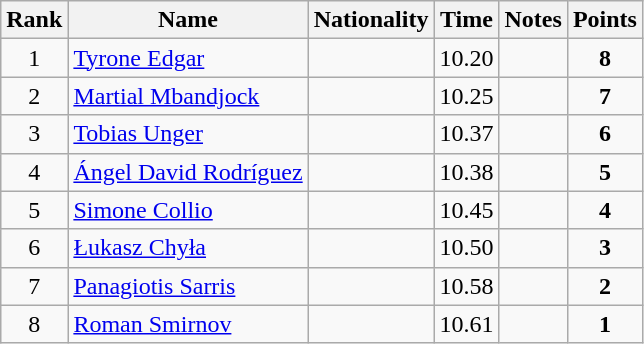<table class="wikitable sortable" style="text-align:center">
<tr>
<th>Rank</th>
<th>Name</th>
<th>Nationality</th>
<th>Time</th>
<th>Notes</th>
<th>Points</th>
</tr>
<tr>
<td>1</td>
<td align=left><a href='#'>Tyrone Edgar</a></td>
<td align=left></td>
<td>10.20</td>
<td></td>
<td><strong>8</strong></td>
</tr>
<tr>
<td>2</td>
<td align=left><a href='#'>Martial Mbandjock</a></td>
<td align=left></td>
<td>10.25</td>
<td></td>
<td><strong>7</strong></td>
</tr>
<tr>
<td>3</td>
<td align=left><a href='#'>Tobias Unger</a></td>
<td align=left></td>
<td>10.37</td>
<td></td>
<td><strong>6</strong></td>
</tr>
<tr>
<td>4</td>
<td align=left><a href='#'>Ángel David Rodríguez</a></td>
<td align=left></td>
<td>10.38</td>
<td></td>
<td><strong>5</strong></td>
</tr>
<tr>
<td>5</td>
<td align=left><a href='#'>Simone Collio</a></td>
<td align=left></td>
<td>10.45</td>
<td></td>
<td><strong>4</strong></td>
</tr>
<tr>
<td>6</td>
<td align=left><a href='#'>Łukasz Chyła</a></td>
<td align=left></td>
<td>10.50</td>
<td></td>
<td><strong>3</strong></td>
</tr>
<tr>
<td>7</td>
<td align=left><a href='#'>Panagiotis Sarris</a></td>
<td align=left></td>
<td>10.58</td>
<td></td>
<td><strong>2</strong></td>
</tr>
<tr>
<td>8</td>
<td align=left><a href='#'>Roman Smirnov</a></td>
<td align=left></td>
<td>10.61</td>
<td></td>
<td><strong>1</strong></td>
</tr>
</table>
